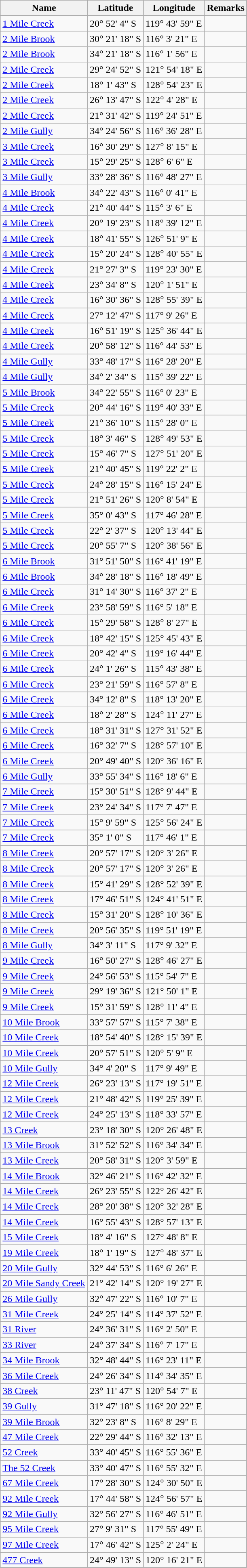<table class="wikitable">
<tr>
<th>Name</th>
<th>Latitude</th>
<th>Longitude</th>
<th>Remarks</th>
</tr>
<tr>
<td><a href='#'>1 Mile Creek</a></td>
<td>20° 52' 4" S</td>
<td>119° 43' 59" E</td>
<td></td>
</tr>
<tr>
<td><a href='#'>2 Mile Brook</a></td>
<td>30° 21' 18" S</td>
<td>116° 3' 21" E</td>
<td></td>
</tr>
<tr>
<td><a href='#'>2 Mile Brook</a></td>
<td>34° 21' 18" S</td>
<td>116° 1' 56" E</td>
<td></td>
</tr>
<tr>
<td><a href='#'>2 Mile Creek</a></td>
<td>29° 24' 52" S</td>
<td>121° 54' 18" E</td>
<td></td>
</tr>
<tr>
<td><a href='#'>2 Mile Creek</a></td>
<td>18° 1' 43" S</td>
<td>128° 54' 23" E</td>
<td></td>
</tr>
<tr>
<td><a href='#'>2 Mile Creek</a></td>
<td>26° 13' 47" S</td>
<td>122° 4' 28" E</td>
<td></td>
</tr>
<tr>
<td><a href='#'>2 Mile Creek</a></td>
<td>21° 31' 42" S</td>
<td>119° 24' 51" E</td>
<td></td>
</tr>
<tr>
<td><a href='#'>2 Mile Gully</a></td>
<td>34° 24' 56" S</td>
<td>116° 36' 28" E</td>
<td></td>
</tr>
<tr>
<td><a href='#'>3 Mile Creek</a></td>
<td>16° 30' 29" S</td>
<td>127° 8' 15" E</td>
<td></td>
</tr>
<tr>
<td><a href='#'>3 Mile Creek</a></td>
<td>15° 29' 25" S</td>
<td>128° 6' 6" E</td>
<td></td>
</tr>
<tr>
<td><a href='#'>3 Mile Gully</a></td>
<td>33° 28' 36" S</td>
<td>116° 48' 27" E</td>
<td></td>
</tr>
<tr>
<td><a href='#'>4 Mile Brook</a></td>
<td>34° 22' 43" S</td>
<td>116° 0' 41" E</td>
<td></td>
</tr>
<tr>
<td><a href='#'>4 Mile Creek</a></td>
<td>21° 40' 44" S</td>
<td>115° 3' 6" E</td>
<td></td>
</tr>
<tr>
<td><a href='#'>4 Mile Creek</a></td>
<td>20° 19' 23" S</td>
<td>118° 39' 12" E</td>
<td></td>
</tr>
<tr>
<td><a href='#'>4 Mile Creek</a></td>
<td>18° 41' 55" S</td>
<td>126° 51' 9" E</td>
<td></td>
</tr>
<tr>
<td><a href='#'>4 Mile Creek</a></td>
<td>15° 20' 24" S</td>
<td>128° 40' 55" E</td>
<td></td>
</tr>
<tr>
<td><a href='#'>4 Mile Creek</a></td>
<td>21° 27' 3" S</td>
<td>119° 23' 30" E</td>
<td></td>
</tr>
<tr>
<td><a href='#'>4 Mile Creek</a></td>
<td>23° 34' 8" S</td>
<td>120° 1' 51" E</td>
<td></td>
</tr>
<tr>
<td><a href='#'>4 Mile Creek</a></td>
<td>16° 30' 36" S</td>
<td>128° 55' 39" E</td>
<td></td>
</tr>
<tr>
<td><a href='#'>4 Mile Creek</a></td>
<td>27° 12' 47" S</td>
<td>117° 9' 26" E</td>
<td></td>
</tr>
<tr>
<td><a href='#'>4 Mile Creek</a></td>
<td>16° 51' 19" S</td>
<td>125° 36' 44" E</td>
<td></td>
</tr>
<tr>
<td><a href='#'>4 Mile Creek</a></td>
<td>20° 58' 12" S</td>
<td>116° 44' 53" E</td>
<td></td>
</tr>
<tr>
<td><a href='#'>4 Mile Gully</a></td>
<td>33° 48' 17" S</td>
<td>116° 28' 20" E</td>
<td></td>
</tr>
<tr>
<td><a href='#'>4 Mile Gully</a></td>
<td>34° 2' 34" S</td>
<td>115° 39' 22" E</td>
<td></td>
</tr>
<tr>
<td><a href='#'>5 Mile Brook</a></td>
<td>34° 22' 55" S</td>
<td>116° 0' 23" E</td>
<td></td>
</tr>
<tr>
<td><a href='#'>5 Mile Creek</a></td>
<td>20° 44' 16" S</td>
<td>119° 40' 33" E</td>
<td></td>
</tr>
<tr>
<td><a href='#'>5 Mile Creek</a></td>
<td>21° 36' 10" S</td>
<td>115° 28' 0" E</td>
<td></td>
</tr>
<tr>
<td><a href='#'>5 Mile Creek</a></td>
<td>18° 3' 46" S</td>
<td>128° 49' 53" E</td>
<td></td>
</tr>
<tr>
<td><a href='#'>5 Mile Creek</a></td>
<td>15° 46' 7" S</td>
<td>127° 51' 20" E</td>
<td></td>
</tr>
<tr>
<td><a href='#'>5 Mile Creek</a></td>
<td>21° 40' 45" S</td>
<td>119° 22' 2" E</td>
<td></td>
</tr>
<tr>
<td><a href='#'>5 Mile Creek</a></td>
<td>24° 28' 15" S</td>
<td>116° 15' 24" E</td>
<td></td>
</tr>
<tr>
<td><a href='#'>5 Mile Creek</a></td>
<td>21° 51' 26" S</td>
<td>120° 8' 54" E</td>
<td></td>
</tr>
<tr>
<td><a href='#'>5 Mile Creek</a></td>
<td>35° 0' 43" S</td>
<td>117° 46' 28" E</td>
<td></td>
</tr>
<tr>
<td><a href='#'>5 Mile Creek</a></td>
<td>22° 2' 37" S</td>
<td>120° 13' 44" E</td>
<td></td>
</tr>
<tr>
<td><a href='#'>5 Mile Creek</a></td>
<td>20° 55' 7" S</td>
<td>120° 38' 56" E</td>
<td></td>
</tr>
<tr>
<td><a href='#'>6 Mile Brook</a></td>
<td>31° 51' 50" S</td>
<td>116° 41' 19" E</td>
<td></td>
</tr>
<tr>
<td><a href='#'>6 Mile Brook</a></td>
<td>34° 28' 18" S</td>
<td>116° 18' 49" E</td>
<td></td>
</tr>
<tr>
<td><a href='#'>6 Mile Creek</a></td>
<td>31° 14' 30" S</td>
<td>116° 37' 2" E</td>
<td></td>
</tr>
<tr>
<td><a href='#'>6 Mile Creek</a></td>
<td>23° 58' 59" S</td>
<td>116° 5' 18" E</td>
<td></td>
</tr>
<tr>
<td><a href='#'>6 Mile Creek</a></td>
<td>15° 29' 58" S</td>
<td>128° 8' 27" E</td>
<td></td>
</tr>
<tr>
<td><a href='#'>6 Mile Creek</a></td>
<td>18° 42' 15" S</td>
<td>125° 45' 43" E</td>
<td></td>
</tr>
<tr>
<td><a href='#'>6 Mile Creek</a></td>
<td>20° 42' 4" S</td>
<td>119° 16' 44" E</td>
<td></td>
</tr>
<tr>
<td><a href='#'>6 Mile Creek</a></td>
<td>24° 1' 26" S</td>
<td>115° 43' 38" E</td>
<td></td>
</tr>
<tr>
<td><a href='#'>6 Mile Creek</a></td>
<td>23° 21' 59" S</td>
<td>116° 57' 8" E</td>
<td></td>
</tr>
<tr>
<td><a href='#'>6 Mile Creek</a></td>
<td>34° 12' 8" S</td>
<td>118° 13' 20" E</td>
<td></td>
</tr>
<tr>
<td><a href='#'>6 Mile Creek</a></td>
<td>18° 2' 28" S</td>
<td>124° 11' 27" E</td>
<td></td>
</tr>
<tr>
<td><a href='#'>6 Mile Creek</a></td>
<td>18° 31' 31" S</td>
<td>127° 31' 52" E</td>
<td></td>
</tr>
<tr>
<td><a href='#'>6 Mile Creek</a></td>
<td>16° 32' 7" S</td>
<td>128° 57' 10" E</td>
<td></td>
</tr>
<tr>
<td><a href='#'>6 Mile Creek</a></td>
<td>20° 49' 40" S</td>
<td>120° 36' 16" E</td>
<td></td>
</tr>
<tr>
<td><a href='#'>6 Mile Gully</a></td>
<td>33° 55' 34" S</td>
<td>116° 18' 6" E</td>
<td></td>
</tr>
<tr>
<td><a href='#'>7 Mile Creek</a></td>
<td>15° 30' 51" S</td>
<td>128° 9' 44" E</td>
<td></td>
</tr>
<tr>
<td><a href='#'>7 Mile Creek</a></td>
<td>23° 24' 34" S</td>
<td>117° 7' 47" E</td>
<td></td>
</tr>
<tr>
<td><a href='#'>7 Mile Creek</a></td>
<td>15° 9' 59" S</td>
<td>125° 56' 24" E</td>
<td></td>
</tr>
<tr>
<td><a href='#'>7 Mile Creek</a></td>
<td>35° 1' 0" S</td>
<td>117° 46' 1" E</td>
<td></td>
</tr>
<tr>
<td><a href='#'>8 Mile Creek</a></td>
<td>20° 57' 17" S</td>
<td>120° 3' 26" E</td>
<td></td>
</tr>
<tr>
<td><a href='#'>8 Mile Creek</a></td>
<td>20° 57' 17" S</td>
<td>120° 3' 26" E</td>
<td></td>
</tr>
<tr>
<td><a href='#'>8 Mile Creek</a></td>
<td>15° 41' 29" S</td>
<td>128° 52' 39" E</td>
<td></td>
</tr>
<tr>
<td><a href='#'>8 Mile Creek</a></td>
<td>17° 46' 51" S</td>
<td>124° 41' 51" E</td>
<td></td>
</tr>
<tr>
<td><a href='#'>8 Mile Creek</a></td>
<td>15° 31' 20" S</td>
<td>128° 10' 36" E</td>
<td></td>
</tr>
<tr>
<td><a href='#'>8 Mile Creek</a></td>
<td>20° 56' 35" S</td>
<td>119° 51' 19" E</td>
<td></td>
</tr>
<tr>
<td><a href='#'>8 Mile Gully</a></td>
<td>34° 3' 11" S</td>
<td>117° 9' 32" E</td>
<td></td>
</tr>
<tr>
<td><a href='#'>9 Mile Creek</a></td>
<td>16° 50' 27" S</td>
<td>128° 46' 27" E</td>
<td></td>
</tr>
<tr>
<td><a href='#'>9 Mile Creek</a></td>
<td>24° 56' 53" S</td>
<td>115° 54' 7" E</td>
<td></td>
</tr>
<tr>
<td><a href='#'>9 Mile Creek</a></td>
<td>29° 19' 36" S</td>
<td>121° 50' 1" E</td>
<td></td>
</tr>
<tr>
<td><a href='#'>9 Mile Creek</a></td>
<td>15° 31' 59" S</td>
<td>128° 11' 4" E</td>
<td></td>
</tr>
<tr>
<td><a href='#'>10 Mile Brook</a></td>
<td>33° 57' 57" S</td>
<td>115° 7' 38" E</td>
<td></td>
</tr>
<tr>
<td><a href='#'>10 Mile Creek</a></td>
<td>18° 54' 40" S</td>
<td>128° 15' 39" E</td>
<td></td>
</tr>
<tr>
<td><a href='#'>10 Mile Creek</a></td>
<td>20° 57' 51" S</td>
<td>120° 5' 9" E</td>
<td></td>
</tr>
<tr>
<td><a href='#'>10 Mile Gully</a></td>
<td>34° 4' 20" S</td>
<td>117° 9' 49" E</td>
<td></td>
</tr>
<tr>
<td><a href='#'>12 Mile Creek</a></td>
<td>26° 23' 13" S</td>
<td>117° 19' 51" E</td>
<td></td>
</tr>
<tr>
<td><a href='#'>12 Mile Creek</a></td>
<td>21° 48' 42" S</td>
<td>119° 25' 39" E</td>
<td></td>
</tr>
<tr>
<td><a href='#'>12 Mile Creek</a></td>
<td>24° 25' 13" S</td>
<td>118° 33' 57" E</td>
<td></td>
</tr>
<tr>
<td><a href='#'>13 Creek</a></td>
<td>23° 18' 30" S</td>
<td>120° 26' 48" E</td>
<td></td>
</tr>
<tr>
<td><a href='#'>13 Mile Brook</a></td>
<td>31° 52' 52" S</td>
<td>116° 34' 34" E</td>
<td></td>
</tr>
<tr>
<td><a href='#'>13 Mile Creek</a></td>
<td>20° 58' 31" S</td>
<td>120° 3' 59" E</td>
<td></td>
</tr>
<tr>
<td><a href='#'>14 Mile Brook</a></td>
<td>32° 46' 21" S</td>
<td>116° 42' 32" E</td>
<td></td>
</tr>
<tr>
<td><a href='#'>14 Mile Creek</a></td>
<td>26° 23' 55" S</td>
<td>122° 26' 42" E</td>
<td></td>
</tr>
<tr>
<td><a href='#'>14 Mile Creek</a></td>
<td>28° 20' 38" S</td>
<td>120° 32' 28" E</td>
<td></td>
</tr>
<tr>
<td><a href='#'>14 Mile Creek</a></td>
<td>16° 55' 43" S</td>
<td>128° 57' 13" E</td>
<td></td>
</tr>
<tr>
<td><a href='#'>15 Mile Creek</a></td>
<td>18° 4' 16" S</td>
<td>127° 48' 8" E</td>
<td></td>
</tr>
<tr>
<td><a href='#'>19 Mile Creek</a></td>
<td>18° 1' 19" S</td>
<td>127° 48' 37" E</td>
<td></td>
</tr>
<tr>
<td><a href='#'>20 Mile Gully</a></td>
<td>32° 44' 53" S</td>
<td>116° 6' 26" E</td>
<td></td>
</tr>
<tr>
<td><a href='#'>20 Mile Sandy Creek</a></td>
<td>21° 42' 14" S</td>
<td>120° 19' 27" E</td>
<td></td>
</tr>
<tr>
<td><a href='#'>26 Mile Gully</a></td>
<td>32° 47' 22" S</td>
<td>116° 10' 7" E</td>
<td></td>
</tr>
<tr>
<td><a href='#'>31 Mile Creek</a></td>
<td>24° 25' 14" S</td>
<td>114° 37' 52" E</td>
<td></td>
</tr>
<tr>
<td><a href='#'>31 River</a></td>
<td>24° 36' 31" S</td>
<td>116° 2' 50" E</td>
<td></td>
</tr>
<tr>
<td><a href='#'>33 River</a></td>
<td>24° 37' 34" S</td>
<td>116° 7' 17" E</td>
<td></td>
</tr>
<tr>
<td><a href='#'>34 Mile Brook</a></td>
<td>32° 48' 44" S</td>
<td>116° 23' 11" E</td>
<td></td>
</tr>
<tr>
<td><a href='#'>36 Mile Creek</a></td>
<td>24° 26' 34" S</td>
<td>114° 34' 35" E</td>
<td></td>
</tr>
<tr>
<td><a href='#'>38 Creek</a></td>
<td>23° 11' 47" S</td>
<td>120° 54' 7" E</td>
<td></td>
</tr>
<tr>
<td><a href='#'>39 Gully</a></td>
<td>31° 47' 18" S</td>
<td>116° 20' 22" E</td>
<td></td>
</tr>
<tr>
<td><a href='#'>39 Mile Brook</a></td>
<td>32° 23' 8" S</td>
<td>116° 8' 29" E</td>
<td></td>
</tr>
<tr>
<td><a href='#'>47 Mile Creek</a></td>
<td>22° 29' 44" S</td>
<td>116° 32' 13" E</td>
<td></td>
</tr>
<tr>
<td><a href='#'>52 Creek</a></td>
<td>33° 40' 45" S</td>
<td>116° 55' 36" E</td>
<td></td>
</tr>
<tr>
<td><a href='#'>The 52 Creek</a></td>
<td>33° 40' 47" S</td>
<td>116° 55' 32" E</td>
<td></td>
</tr>
<tr>
<td><a href='#'>67 Mile Creek</a></td>
<td>17° 28' 30" S</td>
<td>124° 30' 50" E</td>
<td></td>
</tr>
<tr>
<td><a href='#'>92 Mile Creek</a></td>
<td>17° 44' 58" S</td>
<td>124° 56' 57" E</td>
<td></td>
</tr>
<tr>
<td><a href='#'>92 Mile Gully</a></td>
<td>32° 56' 27" S</td>
<td>116° 46' 51" E</td>
<td></td>
</tr>
<tr>
<td><a href='#'>95 Mile Creek</a></td>
<td>27° 9' 31" S</td>
<td>117° 55' 49" E</td>
<td></td>
</tr>
<tr>
<td><a href='#'>97 Mile Creek</a></td>
<td>17° 46' 42" S</td>
<td>125° 2' 24" E</td>
<td></td>
</tr>
<tr>
<td><a href='#'>477 Creek</a></td>
<td>24° 49' 13" S</td>
<td>120° 16' 21" E</td>
<td></td>
</tr>
</table>
